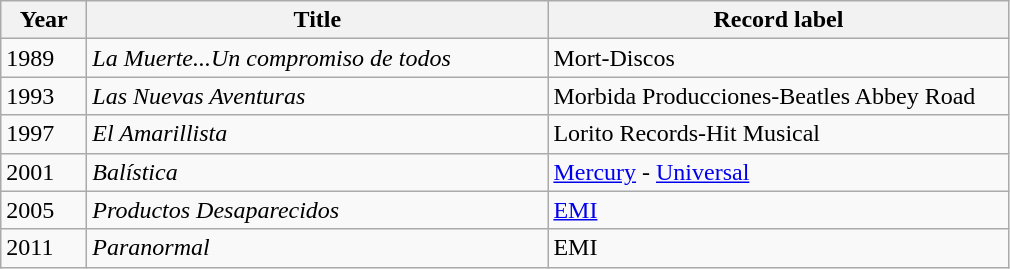<table class="wikitable">
<tr>
<th width="50px"><strong>Year</strong></th>
<th width="300px"><strong>Title</strong></th>
<th width="300px"><strong>Record label</strong></th>
</tr>
<tr>
<td>1989</td>
<td><em>La Muerte...Un compromiso de todos</em></td>
<td>Mort-Discos</td>
</tr>
<tr>
<td>1993</td>
<td><em>Las Nuevas Aventuras</em></td>
<td>Morbida Producciones-Beatles Abbey Road</td>
</tr>
<tr>
<td>1997</td>
<td><em>El Amarillista</em></td>
<td>Lorito Records-Hit Musical</td>
</tr>
<tr>
<td>2001</td>
<td><em>Balística</em></td>
<td><a href='#'>Mercury</a> - <a href='#'>Universal</a></td>
</tr>
<tr>
<td>2005</td>
<td><em>Productos Desaparecidos</em></td>
<td><a href='#'>EMI</a></td>
</tr>
<tr>
<td>2011</td>
<td><em>Paranormal</em></td>
<td>EMI</td>
</tr>
</table>
